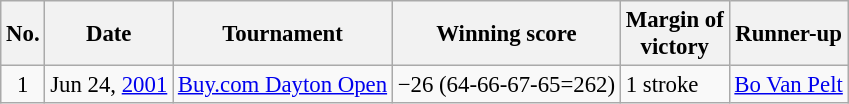<table class="wikitable" style="font-size:95%;">
<tr>
<th>No.</th>
<th>Date</th>
<th>Tournament</th>
<th>Winning score</th>
<th>Margin of<br>victory</th>
<th>Runner-up</th>
</tr>
<tr>
<td align=center>1</td>
<td align=right>Jun 24, <a href='#'>2001</a></td>
<td><a href='#'>Buy.com Dayton Open</a></td>
<td>−26 (64-66-67-65=262)</td>
<td>1 stroke</td>
<td> <a href='#'>Bo Van Pelt</a></td>
</tr>
</table>
